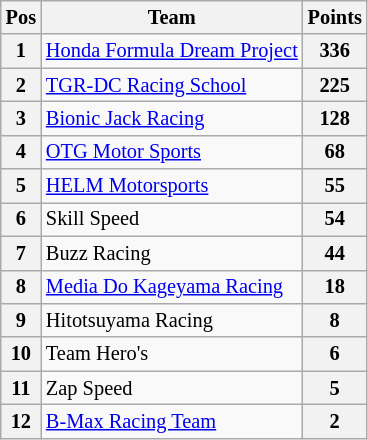<table class="wikitable" style="font-size: 85%;">
<tr>
<th>Pos</th>
<th>Team</th>
<th>Points</th>
</tr>
<tr>
<th>1</th>
<td><a href='#'>Honda Formula Dream Project</a></td>
<th>336</th>
</tr>
<tr>
<th>2</th>
<td><a href='#'>TGR-DC Racing School</a></td>
<th>225</th>
</tr>
<tr>
<th>3</th>
<td><a href='#'>Bionic Jack Racing</a></td>
<th>128</th>
</tr>
<tr>
<th>4</th>
<td><a href='#'>OTG Motor Sports</a></td>
<th>68</th>
</tr>
<tr>
<th>5</th>
<td><a href='#'>HELM Motorsports</a></td>
<th>55</th>
</tr>
<tr>
<th>6</th>
<td>Skill Speed</td>
<th>54</th>
</tr>
<tr>
<th>7</th>
<td>Buzz Racing</td>
<th>44</th>
</tr>
<tr>
<th>8</th>
<td><a href='#'>Media Do Kageyama Racing</a></td>
<th>18</th>
</tr>
<tr>
<th>9</th>
<td>Hitotsuyama Racing</td>
<th>8</th>
</tr>
<tr>
<th>10</th>
<td>Team Hero's</td>
<th>6</th>
</tr>
<tr>
<th>11</th>
<td>Zap Speed</td>
<th>5</th>
</tr>
<tr>
<th>12</th>
<td><a href='#'>B-Max Racing Team</a></td>
<th>2</th>
</tr>
</table>
